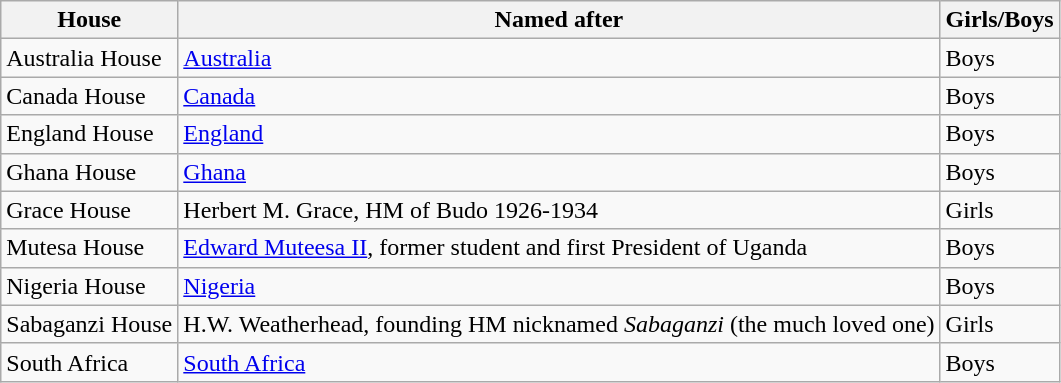<table class="wikitable sortable">
<tr>
<th>House</th>
<th>Named after </th>
<th>Girls/Boys</th>
</tr>
<tr>
<td>Australia House</td>
<td><a href='#'>Australia</a></td>
<td>Boys</td>
</tr>
<tr>
<td>Canada House</td>
<td><a href='#'>Canada</a></td>
<td>Boys</td>
</tr>
<tr>
<td>England House</td>
<td><a href='#'>England</a></td>
<td>Boys</td>
</tr>
<tr>
<td>Ghana House</td>
<td><a href='#'>Ghana</a></td>
<td>Boys</td>
</tr>
<tr>
<td>Grace House</td>
<td>Herbert M. Grace, HM of Budo 1926-1934</td>
<td>Girls</td>
</tr>
<tr>
<td>Mutesa House</td>
<td><a href='#'>Edward Muteesa II</a>, former student and first President of Uganda</td>
<td>Boys</td>
</tr>
<tr>
<td>Nigeria House</td>
<td><a href='#'>Nigeria</a></td>
<td>Boys</td>
</tr>
<tr>
<td>Sabaganzi House</td>
<td>H.W. Weatherhead, founding HM nicknamed <em>Sabaganzi</em> (the much loved one)</td>
<td>Girls</td>
</tr>
<tr>
<td>South Africa</td>
<td><a href='#'>South Africa</a></td>
<td>Boys</td>
</tr>
</table>
